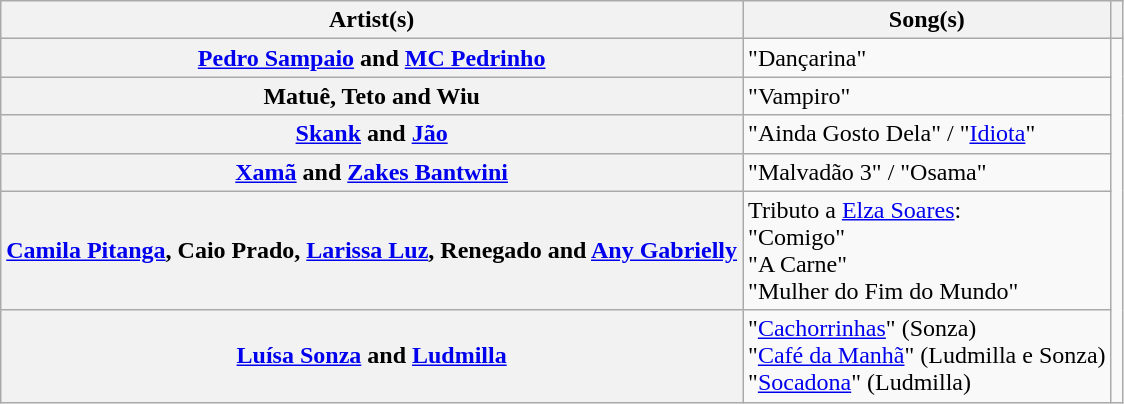<table class="wikitable plainrowheaders">
<tr>
<th scope="col">Artist(s)</th>
<th scope="col">Song(s)</th>
<th></th>
</tr>
<tr>
<th scope="row"><a href='#'>Pedro Sampaio</a> and <a href='#'>MC Pedrinho</a></th>
<td>"Dançarina"</td>
<td rowspan="6"></td>
</tr>
<tr>
<th scope="row">Matuê, Teto and Wiu</th>
<td>"Vampiro"</td>
</tr>
<tr>
<th scope="row"><a href='#'>Skank</a> and <a href='#'>Jão</a></th>
<td>"Ainda Gosto Dela" / "<a href='#'>Idiota</a>"</td>
</tr>
<tr>
<th scope="row"><a href='#'>Xamã</a> and <a href='#'>Zakes Bantwini</a></th>
<td>"Malvadão 3" / "Osama"</td>
</tr>
<tr>
<th scope="row"><a href='#'>Camila Pitanga</a>, Caio Prado, <a href='#'>Larissa Luz</a>, Renegado and <a href='#'>Any Gabrielly</a></th>
<td>Tributo a <a href='#'>Elza Soares</a>:<br>"Comigo"<br>"A Carne"<br>"Mulher do Fim do Mundo"</td>
</tr>
<tr>
<th scope="row"><a href='#'>Luísa Sonza</a> and <a href='#'>Ludmilla</a></th>
<td>"<a href='#'>Cachorrinhas</a>" (Sonza)<br>"<a href='#'>Café da Manhã</a>" (Ludmilla e Sonza)<br>"<a href='#'>Socadona</a>" (Ludmilla)</td>
</tr>
</table>
